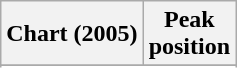<table class="wikitable sortable">
<tr>
<th>Chart (2005)</th>
<th>Peak<br>position</th>
</tr>
<tr>
</tr>
<tr>
</tr>
<tr>
</tr>
</table>
